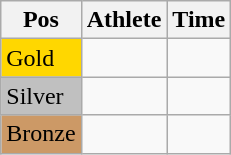<table class="wikitable">
<tr>
<th>Pos</th>
<th>Athlete</th>
<th>Time</th>
</tr>
<tr>
<td bgcolor="gold">Gold</td>
<td></td>
<td></td>
</tr>
<tr>
<td bgcolor="silver">Silver</td>
<td></td>
<td></td>
</tr>
<tr>
<td bgcolor="CC9966">Bronze</td>
<td></td>
<td></td>
</tr>
</table>
